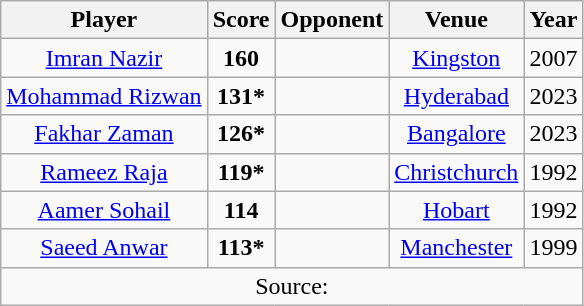<table class="wikitable" style="text-align:center">
<tr>
<th scope="col">Player</th>
<th scope="col">Score</th>
<th scope="col">Opponent</th>
<th scope="col">Venue</th>
<th scope="col">Year</th>
</tr>
<tr>
<td><a href='#'>Imran Nazir</a></td>
<td><strong>160</strong></td>
<td></td>
<td><a href='#'>Kingston</a></td>
<td>2007</td>
</tr>
<tr>
<td><a href='#'>Mohammad Rizwan</a></td>
<td><strong> 131*</strong></td>
<td></td>
<td><a href='#'>Hyderabad</a></td>
<td>2023</td>
</tr>
<tr>
<td><a href='#'>Fakhar Zaman</a></td>
<td><strong>126*</strong></td>
<td></td>
<td><a href='#'>Bangalore</a></td>
<td>2023</td>
</tr>
<tr>
<td><a href='#'>Rameez Raja</a></td>
<td><strong>119*</strong></td>
<td></td>
<td><a href='#'>Christchurch</a></td>
<td>1992</td>
</tr>
<tr>
<td><a href='#'>Aamer Sohail</a></td>
<td><strong>114</strong></td>
<td></td>
<td><a href='#'>Hobart</a></td>
<td>1992</td>
</tr>
<tr>
<td><a href='#'>Saeed Anwar</a></td>
<td><strong>113*</strong></td>
<td></td>
<td><a href='#'>Manchester</a></td>
<td>1999</td>
</tr>
<tr>
<td colspan="5">Source:</td>
</tr>
</table>
